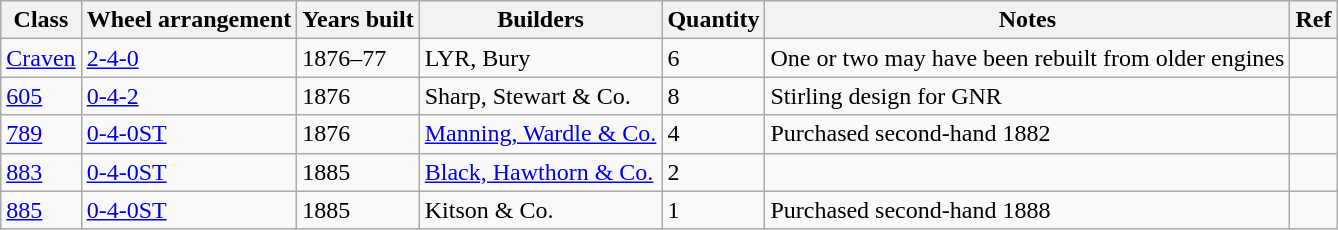<table class=wikitable>
<tr>
<th>Class</th>
<th>Wheel arrangement</th>
<th>Years built</th>
<th>Builders</th>
<th>Quantity</th>
<th>Notes</th>
<th>Ref</th>
</tr>
<tr>
<td><a href='#'>Craven</a></td>
<td><a href='#'>2-4-0</a></td>
<td>1876–77</td>
<td>LYR, Bury</td>
<td>6</td>
<td>One or two may have been rebuilt from older engines</td>
<td></td>
</tr>
<tr>
<td><a href='#'>605</a></td>
<td><a href='#'>0-4-2</a></td>
<td>1876</td>
<td>Sharp, Stewart & Co.</td>
<td>8</td>
<td>Stirling design for GNR</td>
<td></td>
</tr>
<tr>
<td><a href='#'>789</a></td>
<td><a href='#'>0-4-0ST</a></td>
<td>1876</td>
<td><a href='#'>Manning, Wardle & Co.</a></td>
<td>4</td>
<td>Purchased second-hand 1882</td>
<td></td>
</tr>
<tr>
<td><a href='#'>883</a></td>
<td><a href='#'>0-4-0ST</a></td>
<td>1885</td>
<td><a href='#'>Black, Hawthorn & Co.</a></td>
<td>2</td>
<td></td>
<td></td>
</tr>
<tr>
<td><a href='#'>885</a></td>
<td><a href='#'>0-4-0ST</a></td>
<td>1885</td>
<td>Kitson & Co.</td>
<td>1</td>
<td>Purchased second-hand 1888</td>
<td></td>
</tr>
</table>
